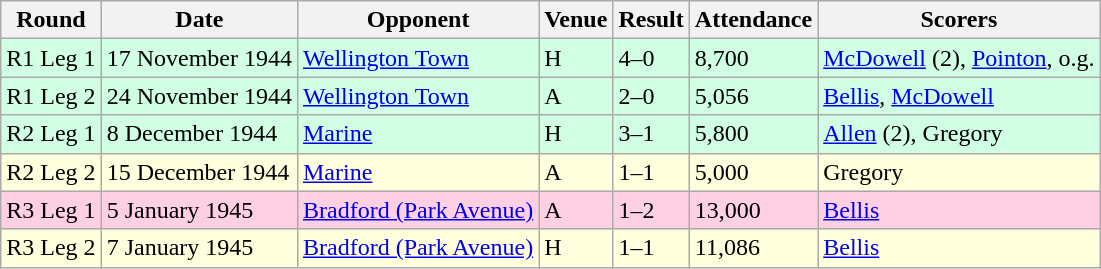<table class="wikitable">
<tr>
<th>Round</th>
<th>Date</th>
<th>Opponent</th>
<th>Venue</th>
<th>Result</th>
<th>Attendance</th>
<th>Scorers</th>
</tr>
<tr style="background-color: #d0ffe3;">
<td>R1 Leg 1</td>
<td>17 November 1944</td>
<td><a href='#'>Wellington Town</a></td>
<td>H</td>
<td>4–0</td>
<td>8,700</td>
<td><a href='#'>McDowell</a> (2), <a href='#'>Pointon</a>, o.g.</td>
</tr>
<tr style="background-color: #d0ffe3;">
<td>R1 Leg 2</td>
<td>24 November 1944</td>
<td><a href='#'>Wellington Town</a></td>
<td>A</td>
<td>2–0</td>
<td>5,056</td>
<td><a href='#'>Bellis</a>, <a href='#'>McDowell</a></td>
</tr>
<tr style="background-color: #d0ffe3;">
<td>R2 Leg 1</td>
<td>8 December 1944</td>
<td><a href='#'>Marine</a></td>
<td>H</td>
<td>3–1</td>
<td>5,800</td>
<td><a href='#'>Allen</a> (2), Gregory</td>
</tr>
<tr style="background:#ffd;">
<td>R2 Leg 2</td>
<td>15 December 1944</td>
<td><a href='#'>Marine</a></td>
<td>A</td>
<td>1–1</td>
<td>5,000</td>
<td>Gregory</td>
</tr>
<tr style="background:#ffd0e3;">
<td>R3 Leg 1</td>
<td>5 January 1945</td>
<td><a href='#'>Bradford (Park Avenue)</a></td>
<td>A</td>
<td>1–2</td>
<td>13,000</td>
<td><a href='#'>Bellis</a></td>
</tr>
<tr style="background:#ffd;">
<td>R3 Leg 2</td>
<td>7 January 1945</td>
<td><a href='#'>Bradford (Park Avenue)</a></td>
<td>H</td>
<td>1–1</td>
<td>11,086</td>
<td><a href='#'>Bellis</a></td>
</tr>
</table>
